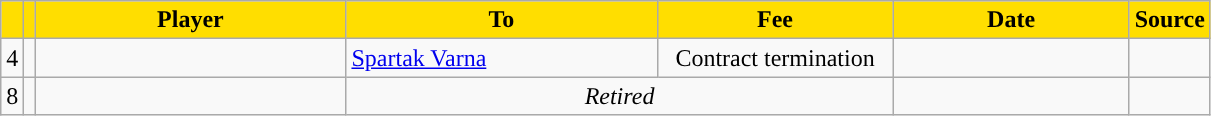<table class="wikitable sortable">
<tr>
<th style="background:#FFDE00"></th>
<th style="background:#FFDE00"></th>
<th width=200 style="background:#FFDE00">Player</th>
<th width=200 style="background:#FFDE00">To</th>
<th width=150 style="background:#FFDE00">Fee</th>
<th width=150 style="background:#FFDE00">Date</th>
<th style="background:#FFDE00">Source</th>
</tr>
<tr>
<td align=center>4</td>
<td align=center></td>
<td></td>
<td> <a href='#'>Spartak Varna</a></td>
<td align=center>Contract termination</td>
<td align=center></td>
<td align=center></td>
</tr>
<tr>
<td align=center>8</td>
<td align=center></td>
<td></td>
<td align=center colspan=2><em>Retired</em></td>
<td align=center></td>
<td align=center></td>
</tr>
</table>
